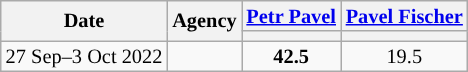<table class="wikitable" style=text-align:center;font-size:85%;line-height:14px;">
<tr>
<th rowspan="2">Date</th>
<th rowspan="2">Agency</th>
<th><a href='#'>Petr Pavel</a></th>
<th><a href='#'>Pavel Fischer</a></th>
</tr>
<tr>
<th style="background:"></th>
<th style="background:"></th>
</tr>
<tr>
<td>27 Sep–3 Oct 2022</td>
<td></td>
<td><strong>42.5</strong></td>
<td>19.5</td>
</tr>
</table>
